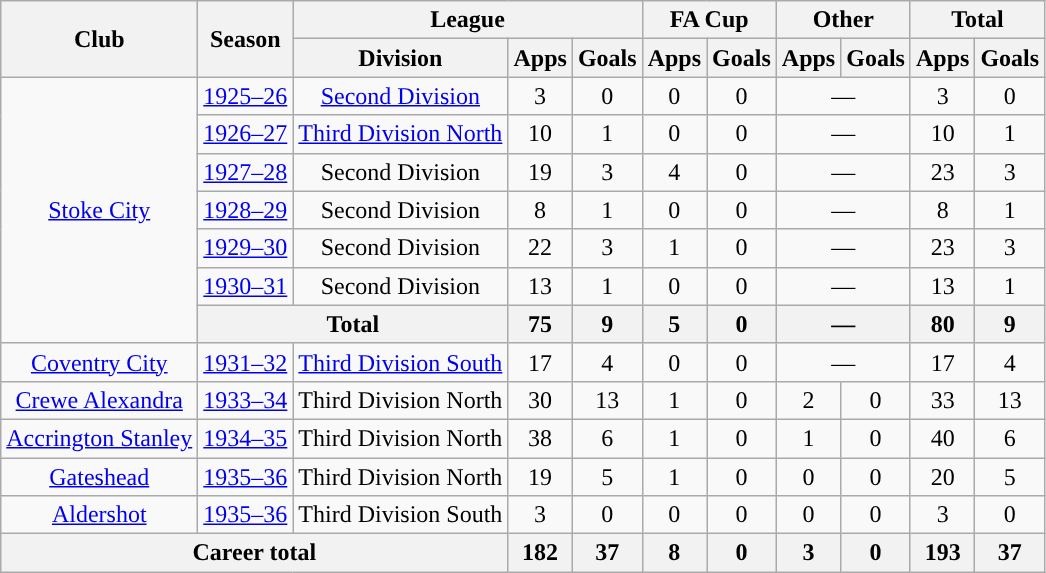<table class="wikitable" style="text-align: center;">
<tr>
<th rowspan="2">Club</th>
<th rowspan="2">Season</th>
<th colspan="3">League</th>
<th colspan="2">FA Cup</th>
<th colspan="2">Other</th>
<th colspan="2">Total</th>
</tr>
<tr>
<th>Division</th>
<th>Apps</th>
<th>Goals</th>
<th>Apps</th>
<th>Goals</th>
<th>Apps</th>
<th>Goals</th>
<th>Apps</th>
<th>Goals</th>
</tr>
<tr>
<td rowspan="7"><a href='#'>Stoke City</a></td>
<td><a href='#'>1925–26</a></td>
<td><a href='#'>Second Division</a></td>
<td>3</td>
<td>0</td>
<td>0</td>
<td>0</td>
<td colspan=2>—</td>
<td>3</td>
<td>0</td>
</tr>
<tr>
<td><a href='#'>1926–27</a></td>
<td><a href='#'>Third Division North</a></td>
<td>10</td>
<td>1</td>
<td>0</td>
<td>0</td>
<td colspan=2>—</td>
<td>10</td>
<td>1</td>
</tr>
<tr>
<td><a href='#'>1927–28</a></td>
<td>Second Division</td>
<td>19</td>
<td>3</td>
<td>4</td>
<td>0</td>
<td colspan=2>—</td>
<td>23</td>
<td>3</td>
</tr>
<tr>
<td><a href='#'>1928–29</a></td>
<td>Second Division</td>
<td>8</td>
<td>1</td>
<td>0</td>
<td>0</td>
<td colspan=2>—</td>
<td>8</td>
<td>1</td>
</tr>
<tr>
<td><a href='#'>1929–30</a></td>
<td>Second Division</td>
<td>22</td>
<td>3</td>
<td>1</td>
<td>0</td>
<td colspan=2>—</td>
<td>23</td>
<td>3</td>
</tr>
<tr>
<td><a href='#'>1930–31</a></td>
<td>Second Division</td>
<td>13</td>
<td>1</td>
<td>0</td>
<td>0</td>
<td colspan=2>—</td>
<td>13</td>
<td>1</td>
</tr>
<tr>
<th colspan="2">Total</th>
<th>75</th>
<th>9</th>
<th>5</th>
<th>0</th>
<th colspan=2>—</th>
<th>80</th>
<th>9</th>
</tr>
<tr>
<td><a href='#'>Coventry City</a></td>
<td><a href='#'>1931–32</a></td>
<td><a href='#'>Third Division South</a></td>
<td>17</td>
<td>4</td>
<td>0</td>
<td>0</td>
<td colspan=2>—</td>
<td>17</td>
<td>4</td>
</tr>
<tr>
<td><a href='#'>Crewe Alexandra</a></td>
<td><a href='#'>1933–34</a></td>
<td>Third Division North</td>
<td>30</td>
<td>13</td>
<td>1</td>
<td>0</td>
<td>2</td>
<td>0</td>
<td>33</td>
<td>13</td>
</tr>
<tr>
<td><a href='#'>Accrington Stanley</a></td>
<td><a href='#'>1934–35</a></td>
<td>Third Division North</td>
<td>38</td>
<td>6</td>
<td>1</td>
<td>0</td>
<td>1</td>
<td>0</td>
<td>40</td>
<td>6</td>
</tr>
<tr>
<td><a href='#'>Gateshead</a></td>
<td><a href='#'>1935–36</a></td>
<td>Third Division North</td>
<td>19</td>
<td>5</td>
<td>1</td>
<td>0</td>
<td>0</td>
<td>0</td>
<td>20</td>
<td>5</td>
</tr>
<tr>
<td><a href='#'>Aldershot</a></td>
<td><a href='#'>1935–36</a></td>
<td>Third Division South</td>
<td>3</td>
<td>0</td>
<td>0</td>
<td>0</td>
<td>0</td>
<td>0</td>
<td>3</td>
<td>0</td>
</tr>
<tr>
<th colspan="3">Career total</th>
<th>182</th>
<th>37</th>
<th>8</th>
<th>0</th>
<th>3</th>
<th>0</th>
<th>193</th>
<th>37</th>
</tr>
</table>
